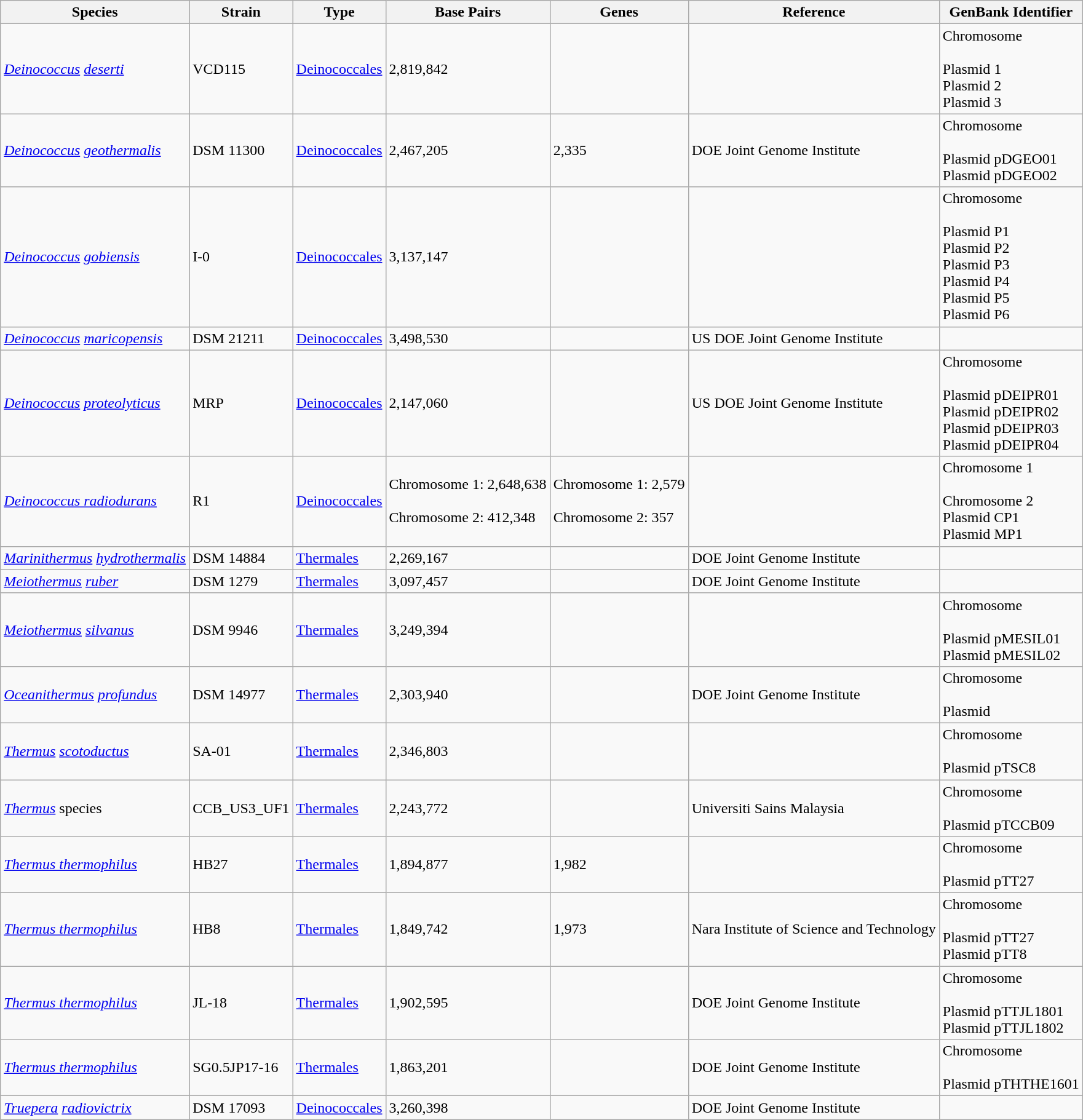<table class="wikitable sortable">
<tr>
<th>Species</th>
<th>Strain</th>
<th>Type</th>
<th>Base Pairs</th>
<th>Genes</th>
<th>Reference</th>
<th>GenBank Identifier</th>
</tr>
<tr>
<td><em><a href='#'>Deinococcus</a></em> <em><a href='#'>deserti</a></em></td>
<td>VCD115</td>
<td><a href='#'>Deinococcales</a></td>
<td>2,819,842</td>
<td></td>
<td></td>
<td>Chromosome <br><br>Plasmid 1 <br>
Plasmid 2 <br>
Plasmid 3 </td>
</tr>
<tr>
<td><em><a href='#'>Deinococcus</a></em> <em><a href='#'>geothermalis</a></em></td>
<td>DSM 11300</td>
<td><a href='#'>Deinococcales</a></td>
<td>2,467,205</td>
<td>2,335</td>
<td>DOE Joint Genome Institute</td>
<td>Chromosome <br><br>Plasmid pDGEO01 <br>
Plasmid pDGEO02 <br></td>
</tr>
<tr>
<td><em><a href='#'>Deinococcus</a></em> <em><a href='#'>gobiensis</a></em></td>
<td>I-0</td>
<td><a href='#'>Deinococcales</a></td>
<td>3,137,147</td>
<td></td>
<td></td>
<td>Chromosome <br><br>Plasmid P1 <br>
Plasmid P2 <br>
Plasmid P3 <br>
Plasmid P4 <br>
Plasmid P5 <br>
Plasmid P6 </td>
</tr>
<tr>
<td><em><a href='#'>Deinococcus</a></em> <em><a href='#'>maricopensis</a></em></td>
<td>DSM 21211</td>
<td><a href='#'>Deinococcales</a></td>
<td>3,498,530</td>
<td></td>
<td>US DOE Joint Genome Institute</td>
<td></td>
</tr>
<tr>
<td><em><a href='#'>Deinococcus</a></em> <em><a href='#'>proteolyticus</a></em></td>
<td>MRP</td>
<td><a href='#'>Deinococcales</a></td>
<td>2,147,060</td>
<td></td>
<td>US DOE Joint Genome Institute</td>
<td>Chromosome <br><br>Plasmid pDEIPR01 <br>
Plasmid pDEIPR02 <br>
Plasmid pDEIPR03 <br>
Plasmid pDEIPR04 </td>
</tr>
<tr>
<td><em><a href='#'>Deinococcus radiodurans</a></em></td>
<td>R1</td>
<td><a href='#'>Deinococcales</a></td>
<td>Chromosome 1: 2,648,638<br><br>Chromosome 2: 412,348</td>
<td>Chromosome 1: 2,579<br><br>Chromosome 2: 357</td>
<td></td>
<td>Chromosome 1 <br><br>Chromosome 2 <br>
Plasmid CP1 <br>
Plasmid MP1 </td>
</tr>
<tr>
<td><em><a href='#'>Marinithermus</a></em> <em><a href='#'>hydrothermalis</a></em></td>
<td>DSM 14884</td>
<td><a href='#'>Thermales</a></td>
<td>2,269,167</td>
<td></td>
<td>DOE Joint Genome Institute</td>
<td></td>
</tr>
<tr>
<td><em><a href='#'>Meiothermus</a></em> <em><a href='#'>ruber</a></em></td>
<td>DSM 1279</td>
<td><a href='#'>Thermales</a></td>
<td>3,097,457</td>
<td></td>
<td>DOE Joint Genome Institute</td>
<td></td>
</tr>
<tr>
<td><em><a href='#'>Meiothermus</a></em> <em><a href='#'>silvanus</a></em></td>
<td>DSM 9946</td>
<td><a href='#'>Thermales</a></td>
<td>3,249,394</td>
<td></td>
<td></td>
<td>Chromosome <br><br>Plasmid pMESIL01 <br>
Plasmid pMESIL02 </td>
</tr>
<tr>
<td><em><a href='#'>Oceanithermus</a></em> <em><a href='#'>profundus</a></em></td>
<td>DSM 14977</td>
<td><a href='#'>Thermales</a></td>
<td>2,303,940</td>
<td></td>
<td>DOE Joint Genome Institute</td>
<td>Chromosome <br><br>Plasmid </td>
</tr>
<tr>
<td><em><a href='#'>Thermus</a></em> <em><a href='#'>scotoductus</a></em></td>
<td>SA-01</td>
<td><a href='#'>Thermales</a></td>
<td>2,346,803</td>
<td></td>
<td></td>
<td>Chromosome <br><br>Plasmid pTSC8 </td>
</tr>
<tr>
<td><em><a href='#'>Thermus</a></em> species</td>
<td>CCB_US3_UF1</td>
<td><a href='#'>Thermales</a></td>
<td>2,243,772</td>
<td></td>
<td>Universiti Sains Malaysia</td>
<td>Chromosome <br><br>Plasmid pTCCB09 </td>
</tr>
<tr>
<td><em><a href='#'>Thermus thermophilus</a></em></td>
<td>HB27</td>
<td><a href='#'>Thermales</a></td>
<td>1,894,877</td>
<td>1,982</td>
<td></td>
<td>Chromosome <br><br>Plasmid pTT27 </td>
</tr>
<tr>
<td><em><a href='#'>Thermus thermophilus</a></em></td>
<td>HB8</td>
<td><a href='#'>Thermales</a></td>
<td>1,849,742</td>
<td>1,973</td>
<td>Nara Institute of Science and Technology</td>
<td>Chromosome <br><br>Plasmid pTT27 <br>
Plasmid pTT8 </td>
</tr>
<tr>
<td><em><a href='#'>Thermus thermophilus</a></em></td>
<td>JL-18</td>
<td><a href='#'>Thermales</a></td>
<td>1,902,595</td>
<td></td>
<td>DOE Joint Genome Institute</td>
<td>Chromosome <br><br>Plasmid pTTJL1801 <br>
Plasmid pTTJL1802 </td>
</tr>
<tr>
<td><em><a href='#'>Thermus thermophilus</a></em></td>
<td>SG0.5JP17-16</td>
<td><a href='#'>Thermales</a></td>
<td>1,863,201</td>
<td></td>
<td>DOE Joint Genome Institute</td>
<td>Chromosome <br><br>Plasmid pTHTHE1601 </td>
</tr>
<tr>
<td><em><a href='#'>Truepera</a></em> <em><a href='#'>radiovictrix</a></em></td>
<td>DSM 17093</td>
<td><a href='#'>Deinococcales</a></td>
<td>3,260,398</td>
<td></td>
<td>DOE Joint Genome Institute</td>
<td></td>
</tr>
</table>
